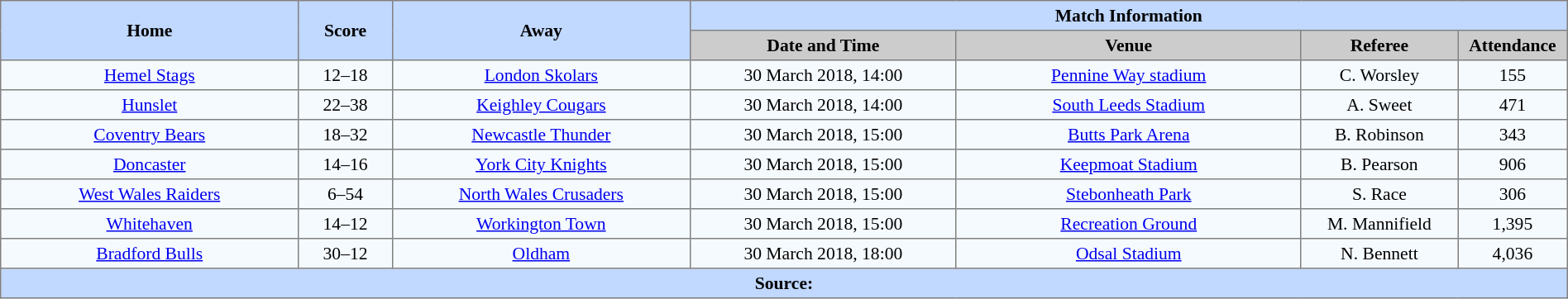<table border=1 style="border-collapse:collapse; font-size:90%; text-align:center;" cellpadding=3 cellspacing=0 width=100%>
<tr bgcolor=#C1D8FF>
<th rowspan=2 width=19%>Home</th>
<th rowspan=2 width=6%>Score</th>
<th rowspan=2 width=19%>Away</th>
<th colspan=4>Match Information</th>
</tr>
<tr bgcolor=#CCCCCC>
<th width=17%>Date and Time</th>
<th width=22%>Venue</th>
<th width=10%>Referee</th>
<th width=7%>Attendance</th>
</tr>
<tr bgcolor=#F5FAFF>
<td> <a href='#'>Hemel Stags</a></td>
<td>12–18</td>
<td> <a href='#'>London Skolars</a></td>
<td>30 March 2018, 14:00</td>
<td><a href='#'>Pennine Way stadium</a></td>
<td>C. Worsley</td>
<td>155</td>
</tr>
<tr bgcolor=#F5FAFF>
<td> <a href='#'>Hunslet</a></td>
<td>22–38</td>
<td> <a href='#'>Keighley Cougars</a></td>
<td>30 March 2018, 14:00</td>
<td><a href='#'>South Leeds Stadium</a></td>
<td>A. Sweet</td>
<td>471</td>
</tr>
<tr bgcolor=#F5FAFF>
<td> <a href='#'>Coventry Bears</a></td>
<td>18–32</td>
<td> <a href='#'>Newcastle Thunder</a></td>
<td>30 March 2018, 15:00</td>
<td><a href='#'>Butts Park Arena</a></td>
<td>B. Robinson</td>
<td>343</td>
</tr>
<tr bgcolor=#F5FAFF>
<td> <a href='#'>Doncaster</a></td>
<td>14–16</td>
<td> <a href='#'>York City Knights</a></td>
<td>30 March 2018, 15:00</td>
<td><a href='#'>Keepmoat Stadium</a></td>
<td>B. Pearson</td>
<td>906</td>
</tr>
<tr bgcolor=#F5FAFF>
<td> <a href='#'>West Wales Raiders</a></td>
<td>6–54</td>
<td> <a href='#'>North Wales Crusaders</a></td>
<td>30 March 2018, 15:00</td>
<td><a href='#'>Stebonheath Park</a></td>
<td>S. Race</td>
<td>306</td>
</tr>
<tr bgcolor=#F5FAFF>
<td> <a href='#'>Whitehaven</a></td>
<td>14–12</td>
<td> <a href='#'>Workington Town</a></td>
<td>30 March 2018, 15:00</td>
<td><a href='#'>Recreation Ground</a></td>
<td>M. Mannifield</td>
<td>1,395</td>
</tr>
<tr bgcolor=#F5FAFF>
<td> <a href='#'>Bradford Bulls</a></td>
<td>30–12</td>
<td> <a href='#'>Oldham</a></td>
<td>30 March 2018, 18:00</td>
<td><a href='#'>Odsal Stadium</a></td>
<td>N. Bennett</td>
<td>4,036</td>
</tr>
<tr bgcolor=#C1D8FF>
<th colspan=7>Source:</th>
</tr>
</table>
